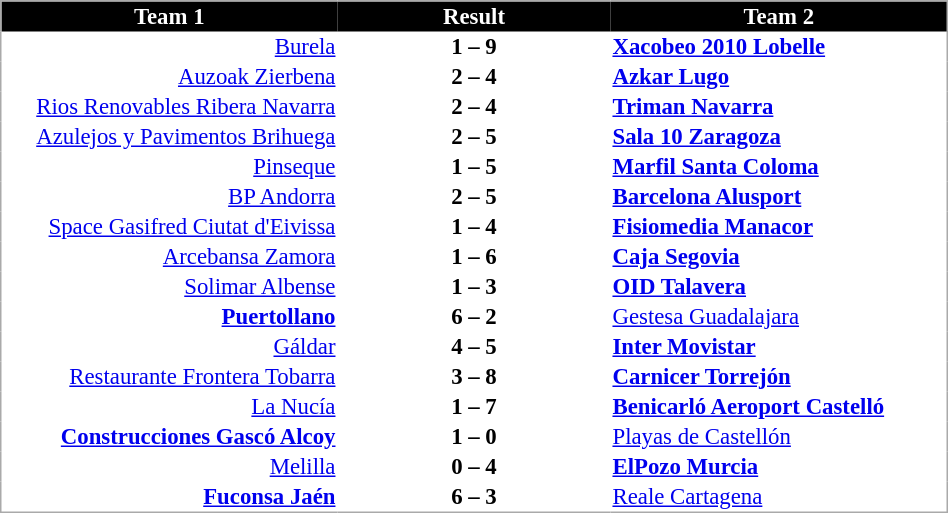<table cellspacing="0" style="background: #ffffff; border: 1px #aaa solid; border-collapse: collapse; font-size: 95%;" width=50%>
<tr bgcolor=#000000 style="color:white;">
<th width=27%>Team 1</th>
<th width=22%>Result</th>
<th width=27%>Team 2</th>
</tr>
<tr>
<td align=right><a href='#'>Burela</a></td>
<td align=center><strong>1 – 9</strong></td>
<td><strong><a href='#'>Xacobeo 2010 Lobelle</a></strong></td>
</tr>
<tr>
<td align=right><a href='#'>Auzoak Zierbena</a></td>
<td align=center><strong>2 – 4</strong></td>
<td><strong><a href='#'>Azkar Lugo</a></strong></td>
</tr>
<tr>
<td align=right><a href='#'>Rios Renovables Ribera Navarra</a></td>
<td align=center><strong>2 – 4</strong></td>
<td><strong><a href='#'>Triman Navarra</a></strong></td>
</tr>
<tr>
<td align=right><a href='#'>Azulejos y Pavimentos Brihuega</a></td>
<td align=center><strong>2 – 5</strong></td>
<td><strong><a href='#'>Sala 10 Zaragoza</a></strong></td>
</tr>
<tr>
<td align=right><a href='#'>Pinseque</a></td>
<td align=center><strong>1 – 5</strong></td>
<td><strong><a href='#'>Marfil Santa Coloma</a></strong></td>
</tr>
<tr>
<td align=right><a href='#'>BP Andorra</a></td>
<td align=center><strong>2 – 5</strong></td>
<td><strong><a href='#'>Barcelona Alusport</a></strong></td>
</tr>
<tr>
<td align=right><a href='#'>Space Gasifred Ciutat d'Eivissa</a></td>
<td align=center><strong>1 – 4</strong></td>
<td><strong><a href='#'>Fisiomedia Manacor</a></strong></td>
</tr>
<tr>
<td align=right><a href='#'>Arcebansa Zamora</a></td>
<td align=center><strong>1 – 6</strong></td>
<td><strong><a href='#'>Caja Segovia</a></strong></td>
</tr>
<tr>
<td align=right><a href='#'>Solimar Albense</a></td>
<td align=center><strong>1 – 3</strong></td>
<td><strong><a href='#'>OID Talavera</a></strong></td>
</tr>
<tr>
<td align=right><strong><a href='#'>Puertollano</a></strong></td>
<td align=center><strong>6 – 2</strong></td>
<td><a href='#'>Gestesa Guadalajara</a></td>
</tr>
<tr>
<td align=right><a href='#'>Gáldar</a></td>
<td align=center><strong>4 – 5</strong></td>
<td><strong><a href='#'>Inter Movistar</a></strong></td>
</tr>
<tr>
<td align=right><a href='#'>Restaurante Frontera Tobarra</a></td>
<td align=center><strong>3 – 8</strong></td>
<td><strong><a href='#'>Carnicer Torrejón</a></strong></td>
</tr>
<tr>
<td align=right><a href='#'>La Nucía</a></td>
<td align=center><strong>1 – 7</strong></td>
<td><strong><a href='#'>Benicarló Aeroport Castelló</a></strong></td>
</tr>
<tr>
<td align=right><strong><a href='#'>Construcciones Gascó Alcoy</a></strong></td>
<td align=center><strong>1 – 0</strong></td>
<td><a href='#'>Playas de Castellón</a></td>
</tr>
<tr>
<td align=right><a href='#'>Melilla</a></td>
<td align=center><strong>0 – 4</strong></td>
<td><strong><a href='#'>ElPozo Murcia</a></strong></td>
</tr>
<tr>
<td align=right><strong><a href='#'>Fuconsa Jaén</a></strong></td>
<td align=center><strong>6 – 3</strong></td>
<td><a href='#'>Reale Cartagena</a></td>
</tr>
</table>
